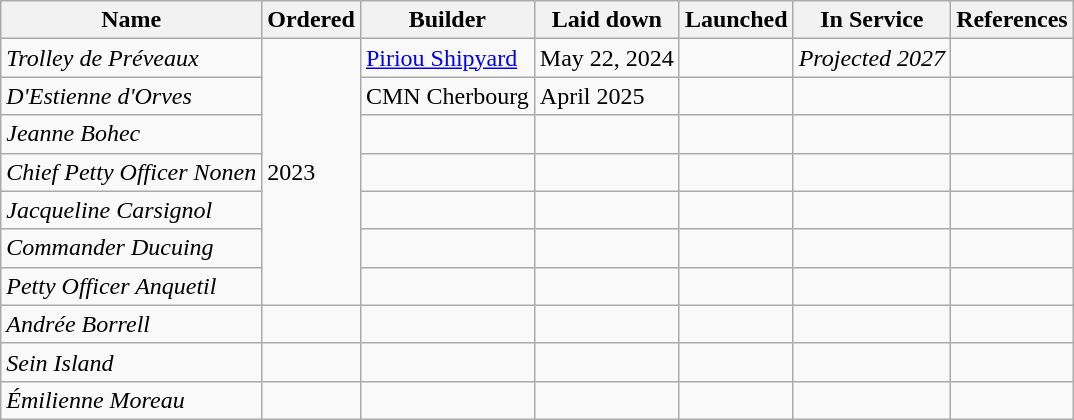<table class="wikitable">
<tr>
<th>Name</th>
<th>Ordered</th>
<th>Builder</th>
<th>Laid down</th>
<th>Launched</th>
<th>In Service</th>
<th>References</th>
</tr>
<tr>
<td><em>Trolley de Préveaux</em></td>
<td rowspan="7">2023</td>
<td><a href='#'>Piriou Shipyard</a></td>
<td>May 22, 2024</td>
<td></td>
<td><em>Projected 2027</em></td>
<td></td>
</tr>
<tr>
<td><em>D'Estienne d'Orves</em></td>
<td>CMN Cherbourg</td>
<td>April 2025</td>
<td></td>
<td></td>
<td></td>
</tr>
<tr>
<td><em>Jeanne Bohec</em></td>
<td></td>
<td></td>
<td></td>
<td></td>
<td></td>
</tr>
<tr>
<td><em>Chief Petty Officer Nonen</em></td>
<td></td>
<td></td>
<td></td>
<td></td>
<td></td>
</tr>
<tr>
<td><em>Jacqueline Carsignol</em></td>
<td></td>
<td></td>
<td></td>
<td></td>
<td></td>
</tr>
<tr>
<td><em>Commander Ducuing</em></td>
<td></td>
<td></td>
<td></td>
<td></td>
<td></td>
</tr>
<tr>
<td><em>Petty Officer Anquetil</em></td>
<td></td>
<td></td>
<td></td>
<td></td>
<td></td>
</tr>
<tr>
<td><em>Andrée Borrell</em></td>
<td></td>
<td></td>
<td></td>
<td></td>
<td></td>
<td></td>
</tr>
<tr>
<td><em>Sein Island</em></td>
<td></td>
<td></td>
<td></td>
<td></td>
<td></td>
<td></td>
</tr>
<tr>
<td><em>Émilienne Moreau</em></td>
<td></td>
<td></td>
<td></td>
<td></td>
<td></td>
<td></td>
</tr>
</table>
